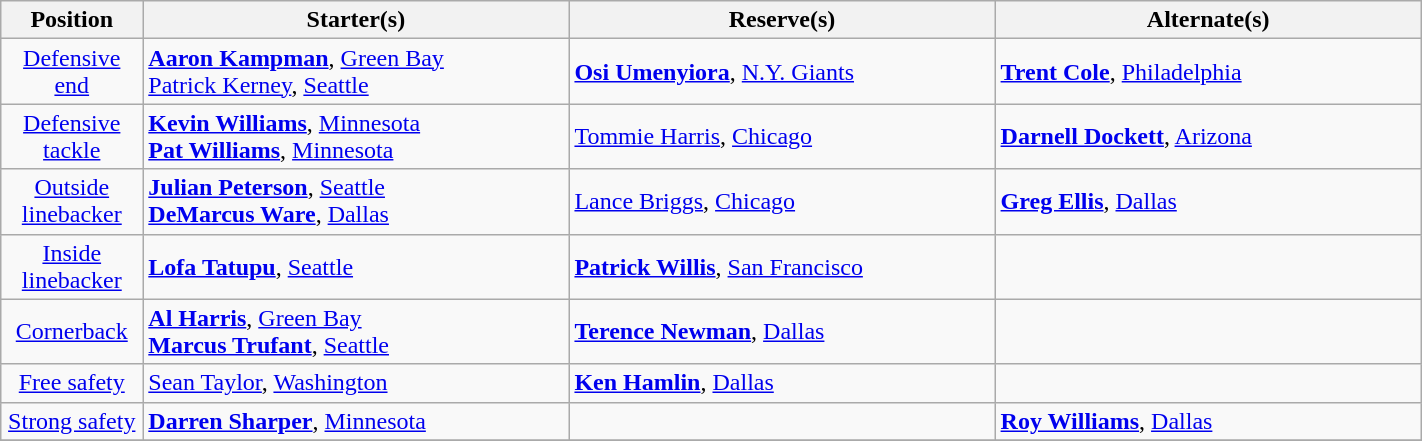<table class="wikitable" style="width:75%;">
<tr>
<th style="width:10%;">Position</th>
<th style="width:30%;">Starter(s)</th>
<th style="width:30%;">Reserve(s)</th>
<th style="width:30%;">Alternate(s)</th>
</tr>
<tr>
<td align=center><a href='#'>Defensive end</a></td>
<td> <strong><a href='#'>Aaron Kampman</a></strong>, <a href='#'>Green Bay</a><br> <a href='#'>Patrick Kerney</a>, <a href='#'>Seattle</a></td>
<td> <strong><a href='#'>Osi Umenyiora</a></strong>, <a href='#'>N.Y. Giants</a></td>
<td> <strong><a href='#'>Trent Cole</a></strong>, <a href='#'>Philadelphia</a></td>
</tr>
<tr>
<td align=center><a href='#'>Defensive tackle</a></td>
<td> <strong><a href='#'>Kevin Williams</a></strong>, <a href='#'>Minnesota</a><br> <strong><a href='#'>Pat Williams</a></strong>, <a href='#'>Minnesota</a></td>
<td> <a href='#'>Tommie Harris</a>, <a href='#'>Chicago</a></td>
<td> <strong><a href='#'>Darnell Dockett</a></strong>, <a href='#'>Arizona</a></td>
</tr>
<tr>
<td align=center><a href='#'>Outside linebacker</a></td>
<td> <strong><a href='#'>Julian Peterson</a></strong>, <a href='#'>Seattle</a><br> <strong><a href='#'>DeMarcus Ware</a></strong>, <a href='#'>Dallas</a></td>
<td> <a href='#'>Lance Briggs</a>, <a href='#'>Chicago</a></td>
<td> <strong><a href='#'>Greg Ellis</a></strong>, <a href='#'>Dallas</a></td>
</tr>
<tr>
<td align=center><a href='#'>Inside linebacker</a></td>
<td> <strong><a href='#'>Lofa Tatupu</a></strong>, <a href='#'>Seattle</a></td>
<td> <strong><a href='#'>Patrick Willis</a></strong>, <a href='#'>San Francisco</a></td>
<td></td>
</tr>
<tr>
<td align=center><a href='#'>Cornerback</a></td>
<td> <strong><a href='#'>Al Harris</a></strong>, <a href='#'>Green Bay</a><br> <strong><a href='#'>Marcus Trufant</a></strong>, <a href='#'>Seattle</a></td>
<td> <strong><a href='#'>Terence Newman</a></strong>, <a href='#'>Dallas</a></td>
<td></td>
</tr>
<tr>
<td align=center><a href='#'>Free safety</a></td>
<td> <a href='#'>Sean Taylor</a>, <a href='#'>Washington</a></td>
<td> <strong><a href='#'>Ken Hamlin</a></strong>, <a href='#'>Dallas</a></td>
<td></td>
</tr>
<tr>
<td align=center><a href='#'>Strong safety</a></td>
<td> <strong><a href='#'>Darren Sharper</a></strong>, <a href='#'>Minnesota</a></td>
<td></td>
<td> <strong><a href='#'>Roy Williams</a></strong>, <a href='#'>Dallas</a></td>
</tr>
<tr>
</tr>
</table>
